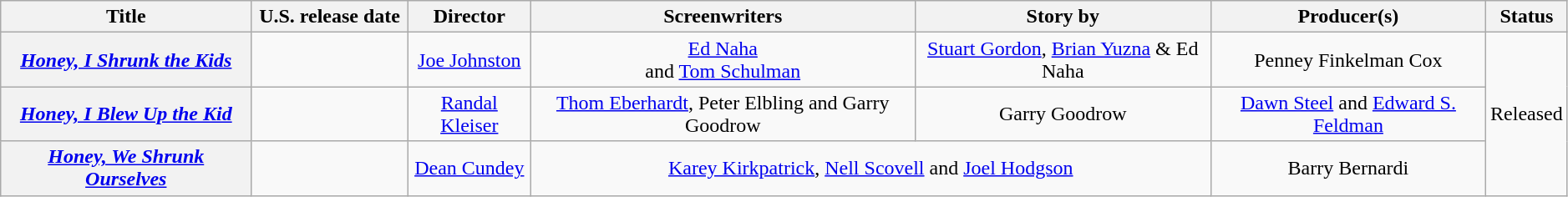<table class="wikitable plainrowheaders" style="text-align:center; width:99%;">
<tr>
<th style="text-align:center; width:16%;">Title</th>
<th style="text-align:center; width:10%;">U.S. release date</th>
<th style="text-align:center;">Director</th>
<th style="text-align:center;">Screenwriters</th>
<th style="text-align:center;">Story by</th>
<th style="text-align:center;">Producer(s)</th>
<th style="text-align:center;">Status</th>
</tr>
<tr>
<th scope="row"><em><a href='#'>Honey, I Shrunk the Kids</a></em></th>
<td></td>
<td><a href='#'>Joe Johnston</a></td>
<td><a href='#'>Ed Naha</a> <br>and <a href='#'>Tom Schulman</a></td>
<td><a href='#'>Stuart Gordon</a>, <a href='#'>Brian Yuzna</a> & Ed Naha</td>
<td>Penney Finkelman Cox</td>
<td rowspan="3">Released</td>
</tr>
<tr>
<th scope="row"><em><a href='#'>Honey, I Blew Up the Kid</a></em></th>
<td></td>
<td><a href='#'>Randal Kleiser</a></td>
<td><a href='#'>Thom Eberhardt</a>, Peter Elbling and Garry Goodrow</td>
<td>Garry Goodrow</td>
<td><a href='#'>Dawn Steel</a> and <a href='#'>Edward S. Feldman</a></td>
</tr>
<tr>
<th scope="row"><em><a href='#'>Honey, We Shrunk Ourselves</a></em></th>
<td></td>
<td><a href='#'>Dean Cundey</a></td>
<td colspan="2"><a href='#'>Karey Kirkpatrick</a>, <a href='#'>Nell Scovell</a> and <a href='#'>Joel Hodgson</a></td>
<td>Barry Bernardi</td>
</tr>
</table>
